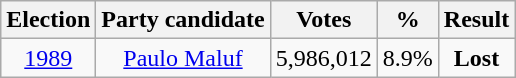<table class=wikitable style=text-align:center>
<tr>
<th><strong>Election</strong></th>
<th>Party candidate</th>
<th><strong>Votes</strong></th>
<th><strong>%</strong></th>
<th><strong>Result</strong></th>
</tr>
<tr>
<td><a href='#'>1989</a></td>
<td><a href='#'>Paulo Maluf</a></td>
<td>5,986,012</td>
<td>8.9%</td>
<td><strong>Lost</strong> </td>
</tr>
</table>
